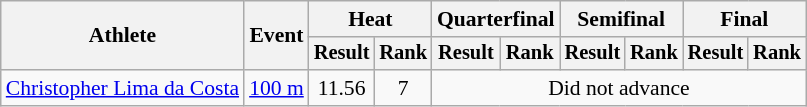<table class="wikitable" style="font-size:90%">
<tr>
<th rowspan="2">Athlete</th>
<th rowspan="2">Event</th>
<th colspan="2">Heat</th>
<th colspan="2">Quarterfinal</th>
<th colspan="2">Semifinal</th>
<th colspan="2">Final</th>
</tr>
<tr style="font-size:95%">
<th>Result</th>
<th>Rank</th>
<th>Result</th>
<th>Rank</th>
<th>Result</th>
<th>Rank</th>
<th>Result</th>
<th>Rank</th>
</tr>
<tr align=center>
<td align=left><a href='#'>Christopher Lima da Costa</a></td>
<td align=left><a href='#'>100 m</a></td>
<td>11.56</td>
<td>7</td>
<td colspan=6>Did not advance</td>
</tr>
</table>
